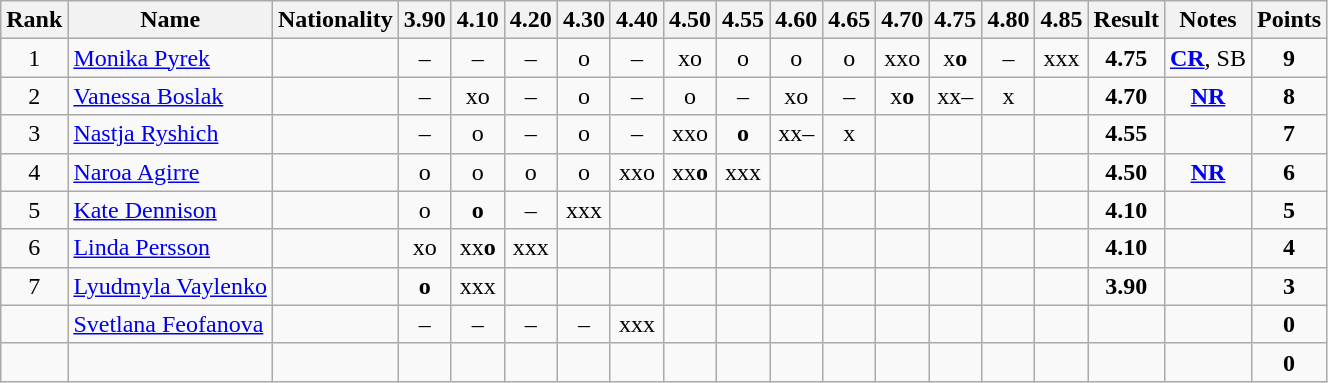<table class="wikitable sortable" style="text-align:center">
<tr>
<th>Rank</th>
<th>Name</th>
<th>Nationality</th>
<th>3.90</th>
<th>4.10</th>
<th>4.20</th>
<th>4.30</th>
<th>4.40</th>
<th>4.50</th>
<th>4.55</th>
<th>4.60</th>
<th>4.65</th>
<th>4.70</th>
<th>4.75</th>
<th>4.80</th>
<th>4.85</th>
<th>Result</th>
<th>Notes</th>
<th>Points</th>
</tr>
<tr>
<td>1</td>
<td align=left><a href='#'>Monika Pyrek</a></td>
<td align=left></td>
<td>–</td>
<td>–</td>
<td>–</td>
<td>o</td>
<td>–</td>
<td>xo</td>
<td>o</td>
<td>o</td>
<td>o</td>
<td>xxo</td>
<td>x<strong>o</strong></td>
<td>–</td>
<td>xxx</td>
<td><strong>4.75</strong></td>
<td><strong><a href='#'>CR</a></strong>, SB</td>
<td><strong>9</strong></td>
</tr>
<tr>
<td>2</td>
<td align=left><a href='#'>Vanessa Boslak</a></td>
<td align=left></td>
<td>–</td>
<td>xo</td>
<td>–</td>
<td>o</td>
<td>–</td>
<td>o</td>
<td>–</td>
<td>xo</td>
<td>–</td>
<td>x<strong>o</strong></td>
<td>xx–</td>
<td>x</td>
<td></td>
<td><strong>4.70</strong></td>
<td><strong><a href='#'>NR</a></strong></td>
<td><strong>8</strong></td>
</tr>
<tr>
<td>3</td>
<td align=left><a href='#'>Nastja Ryshich</a></td>
<td align=left></td>
<td>–</td>
<td>o</td>
<td>–</td>
<td>o</td>
<td>–</td>
<td>xxo</td>
<td><strong>o</strong></td>
<td>xx–</td>
<td>x</td>
<td></td>
<td></td>
<td></td>
<td></td>
<td><strong>4.55</strong></td>
<td></td>
<td><strong>7</strong></td>
</tr>
<tr>
<td>4</td>
<td align=left><a href='#'>Naroa Agirre</a></td>
<td align=left></td>
<td>o</td>
<td>o</td>
<td>o</td>
<td>o</td>
<td>xxo</td>
<td>xx<strong>o</strong></td>
<td>xxx</td>
<td></td>
<td></td>
<td></td>
<td></td>
<td></td>
<td></td>
<td><strong>4.50</strong></td>
<td><strong><a href='#'>NR</a></strong></td>
<td><strong>6</strong></td>
</tr>
<tr>
<td>5</td>
<td align=left><a href='#'>Kate Dennison</a></td>
<td align=left></td>
<td>o</td>
<td><strong>o</strong></td>
<td>–</td>
<td>xxx</td>
<td></td>
<td></td>
<td></td>
<td></td>
<td></td>
<td></td>
<td></td>
<td></td>
<td></td>
<td><strong>4.10</strong></td>
<td></td>
<td><strong>5</strong></td>
</tr>
<tr>
<td>6</td>
<td align=left><a href='#'>Linda Persson</a></td>
<td align=left></td>
<td>xo</td>
<td>xx<strong>o</strong></td>
<td>xxx</td>
<td></td>
<td></td>
<td></td>
<td></td>
<td></td>
<td></td>
<td></td>
<td></td>
<td></td>
<td></td>
<td><strong>4.10</strong></td>
<td></td>
<td><strong>4</strong></td>
</tr>
<tr>
<td>7</td>
<td align=left><a href='#'>Lyudmyla Vaylenko</a></td>
<td align=left></td>
<td><strong>o</strong></td>
<td>xxx</td>
<td></td>
<td></td>
<td></td>
<td></td>
<td></td>
<td></td>
<td></td>
<td></td>
<td></td>
<td></td>
<td></td>
<td><strong>3.90</strong></td>
<td></td>
<td><strong>3</strong></td>
</tr>
<tr>
<td></td>
<td align=left><a href='#'>Svetlana Feofanova</a></td>
<td align=left></td>
<td>–</td>
<td>–</td>
<td>–</td>
<td>–</td>
<td>xxx</td>
<td></td>
<td></td>
<td></td>
<td></td>
<td></td>
<td></td>
<td></td>
<td></td>
<td><strong></strong></td>
<td></td>
<td><strong>0</strong></td>
</tr>
<tr>
<td></td>
<td align=left></td>
<td align=left></td>
<td></td>
<td></td>
<td></td>
<td></td>
<td></td>
<td></td>
<td></td>
<td></td>
<td></td>
<td></td>
<td></td>
<td></td>
<td></td>
<td><strong></strong></td>
<td></td>
<td><strong>0</strong></td>
</tr>
</table>
